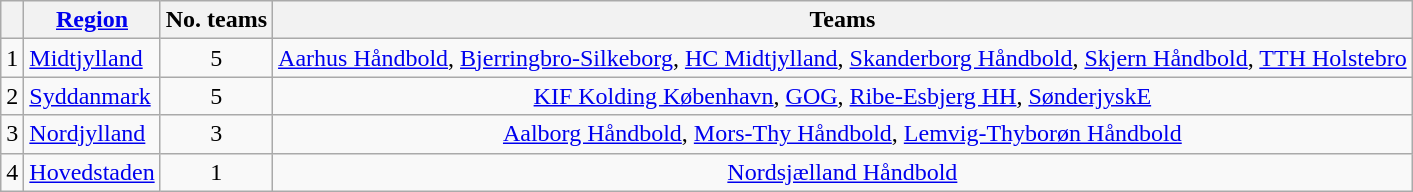<table class="wikitable">
<tr>
<th></th>
<th><a href='#'>Region</a></th>
<th>No. teams</th>
<th>Teams</th>
</tr>
<tr>
<td rowspan=1>1</td>
<td><a href='#'>Midtjylland</a></td>
<td align=center>5</td>
<td align=center><a href='#'>Aarhus Håndbold</a>, <a href='#'>Bjerringbro-Silkeborg</a>, <a href='#'>HC Midtjylland</a>, <a href='#'>Skanderborg Håndbold</a>, <a href='#'>Skjern Håndbold</a>, <a href='#'>TTH Holstebro</a></td>
</tr>
<tr>
<td rowspan=1>2</td>
<td><a href='#'>Syddanmark</a></td>
<td align=center>5</td>
<td align=center><a href='#'>KIF Kolding København</a>, <a href='#'>GOG</a>, <a href='#'>Ribe-Esbjerg HH</a>, <a href='#'>SønderjyskE</a></td>
</tr>
<tr>
<td rowspan=1>3</td>
<td><a href='#'>Nordjylland</a></td>
<td align=center>3</td>
<td align=center><a href='#'>Aalborg Håndbold</a>, <a href='#'>Mors-Thy Håndbold</a>, <a href='#'>Lemvig-Thyborøn Håndbold</a></td>
</tr>
<tr>
<td rowspan=1>4</td>
<td><a href='#'>Hovedstaden</a></td>
<td align=center>1</td>
<td align=center><a href='#'>Nordsjælland Håndbold</a></td>
</tr>
</table>
